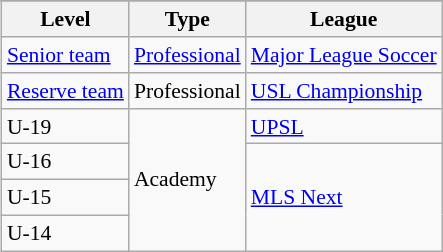<table class="wikitable sortable" style="margin-left:1em;float:right;font-size:90%;">
<tr>
</tr>
<tr>
<th>Level</th>
<th>Type</th>
<th>League</th>
</tr>
<tr>
<td><a href='#'>Senior team</a></td>
<td><a href='#'>Professional</a></td>
<td><a href='#'>Major League Soccer</a></td>
</tr>
<tr>
<td><a href='#'>Reserve team</a></td>
<td>Professional</td>
<td><a href='#'>USL Championship</a></td>
</tr>
<tr>
<td>U-19</td>
<td rowspan="4">Academy</td>
<td><a href='#'>UPSL</a></td>
</tr>
<tr>
<td>U-16</td>
<td rowspan="3"><a href='#'>MLS Next</a></td>
</tr>
<tr>
<td>U-15</td>
</tr>
<tr>
<td>U-14</td>
</tr>
</table>
